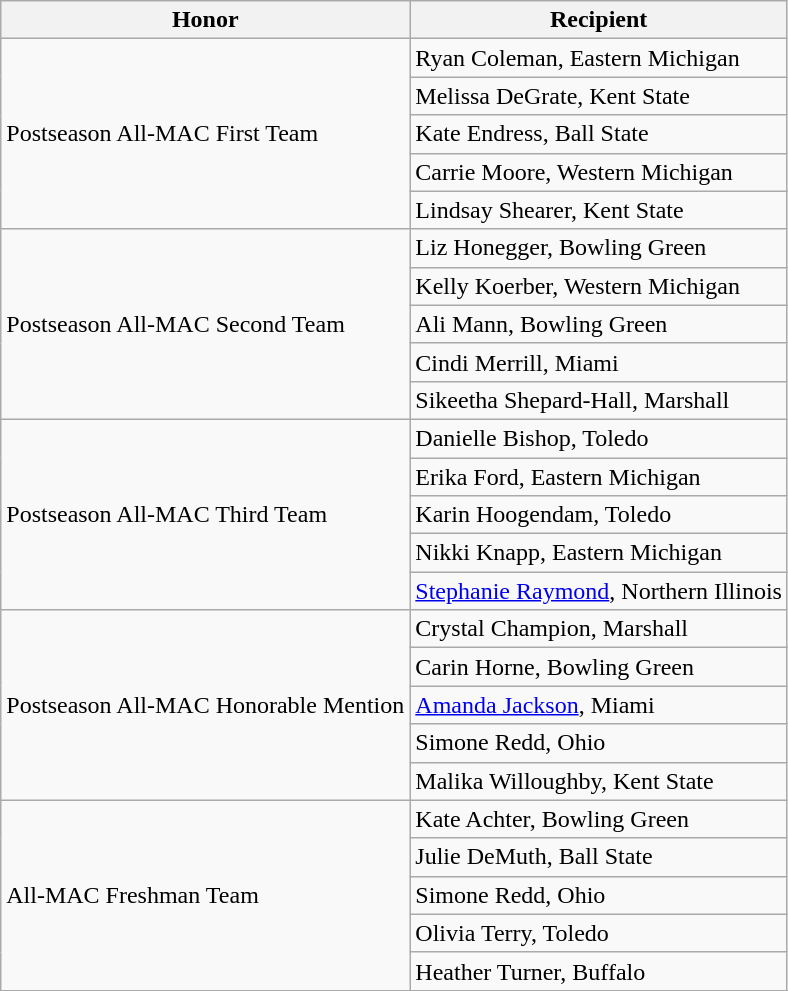<table class="wikitable" border="1">
<tr>
<th>Honor</th>
<th>Recipient</th>
</tr>
<tr>
<td rowspan=5 valign=middle>Postseason All-MAC First Team</td>
<td>Ryan Coleman, Eastern Michigan</td>
</tr>
<tr>
<td>Melissa DeGrate, Kent State</td>
</tr>
<tr>
<td>Kate Endress, Ball State</td>
</tr>
<tr>
<td>Carrie Moore, Western Michigan</td>
</tr>
<tr>
<td>Lindsay Shearer, Kent State</td>
</tr>
<tr>
<td rowspan=5 valign=middle>Postseason All-MAC Second Team</td>
<td>Liz Honegger, Bowling Green</td>
</tr>
<tr>
<td>Kelly Koerber, Western Michigan</td>
</tr>
<tr>
<td>Ali Mann, Bowling Green</td>
</tr>
<tr>
<td>Cindi Merrill, Miami</td>
</tr>
<tr>
<td>Sikeetha Shepard-Hall, Marshall</td>
</tr>
<tr>
<td rowspan=5 valign=middle>Postseason All-MAC Third Team</td>
<td>Danielle Bishop, Toledo</td>
</tr>
<tr>
<td>Erika Ford, Eastern Michigan</td>
</tr>
<tr>
<td>Karin Hoogendam, Toledo</td>
</tr>
<tr>
<td>Nikki Knapp, Eastern Michigan</td>
</tr>
<tr>
<td><a href='#'>Stephanie Raymond</a>, Northern Illinois</td>
</tr>
<tr>
<td rowspan=5 valign=middle>Postseason All-MAC Honorable Mention</td>
<td>Crystal Champion, Marshall</td>
</tr>
<tr>
<td>Carin Horne, Bowling Green</td>
</tr>
<tr>
<td><a href='#'>Amanda Jackson</a>, Miami</td>
</tr>
<tr>
<td>Simone Redd, Ohio</td>
</tr>
<tr>
<td>Malika Willoughby, Kent State</td>
</tr>
<tr>
<td rowspan=5 valign=middle>All-MAC Freshman Team</td>
<td>Kate Achter, Bowling Green</td>
</tr>
<tr>
<td>Julie DeMuth, Ball State</td>
</tr>
<tr>
<td>Simone Redd, Ohio</td>
</tr>
<tr>
<td>Olivia Terry, Toledo</td>
</tr>
<tr>
<td>Heather Turner, Buffalo</td>
</tr>
<tr>
</tr>
</table>
